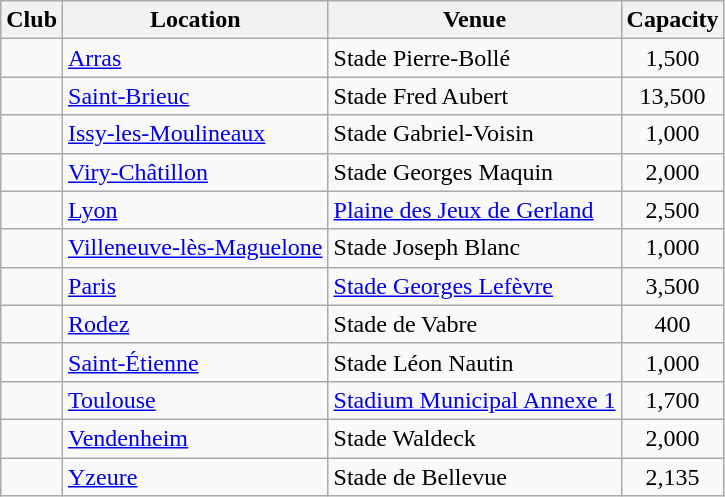<table class="wikitable sortable">
<tr>
<th>Club</th>
<th>Location</th>
<th>Venue</th>
<th>Capacity</th>
</tr>
<tr>
<td></td>
<td><a href='#'>Arras</a></td>
<td>Stade Pierre-Bollé</td>
<td align="center">1,500</td>
</tr>
<tr>
<td></td>
<td><a href='#'>Saint-Brieuc</a></td>
<td>Stade Fred Aubert</td>
<td align="center">13,500</td>
</tr>
<tr>
<td></td>
<td><a href='#'>Issy-les-Moulineaux</a></td>
<td>Stade Gabriel-Voisin</td>
<td align="center">1,000</td>
</tr>
<tr>
<td></td>
<td><a href='#'>Viry-Châtillon</a></td>
<td>Stade Georges Maquin</td>
<td align="center">2,000</td>
</tr>
<tr>
<td></td>
<td><a href='#'>Lyon</a></td>
<td><a href='#'>Plaine des Jeux de Gerland</a></td>
<td align="center">2,500</td>
</tr>
<tr>
<td></td>
<td><a href='#'>Villeneuve-lès-Maguelone</a></td>
<td>Stade Joseph Blanc</td>
<td align="center">1,000</td>
</tr>
<tr>
<td></td>
<td><a href='#'>Paris</a></td>
<td><a href='#'>Stade Georges Lefèvre</a></td>
<td align="center">3,500</td>
</tr>
<tr>
<td></td>
<td><a href='#'>Rodez</a></td>
<td>Stade de Vabre</td>
<td align="center">400</td>
</tr>
<tr>
<td></td>
<td><a href='#'>Saint-Étienne</a></td>
<td>Stade Léon Nautin</td>
<td align="center">1,000</td>
</tr>
<tr>
<td></td>
<td><a href='#'>Toulouse</a></td>
<td><a href='#'>Stadium Municipal Annexe 1</a></td>
<td align="center">1,700</td>
</tr>
<tr>
<td></td>
<td><a href='#'>Vendenheim</a></td>
<td>Stade Waldeck</td>
<td align="center">2,000</td>
</tr>
<tr>
<td></td>
<td><a href='#'>Yzeure</a></td>
<td>Stade de Bellevue</td>
<td align="center">2,135</td>
</tr>
</table>
